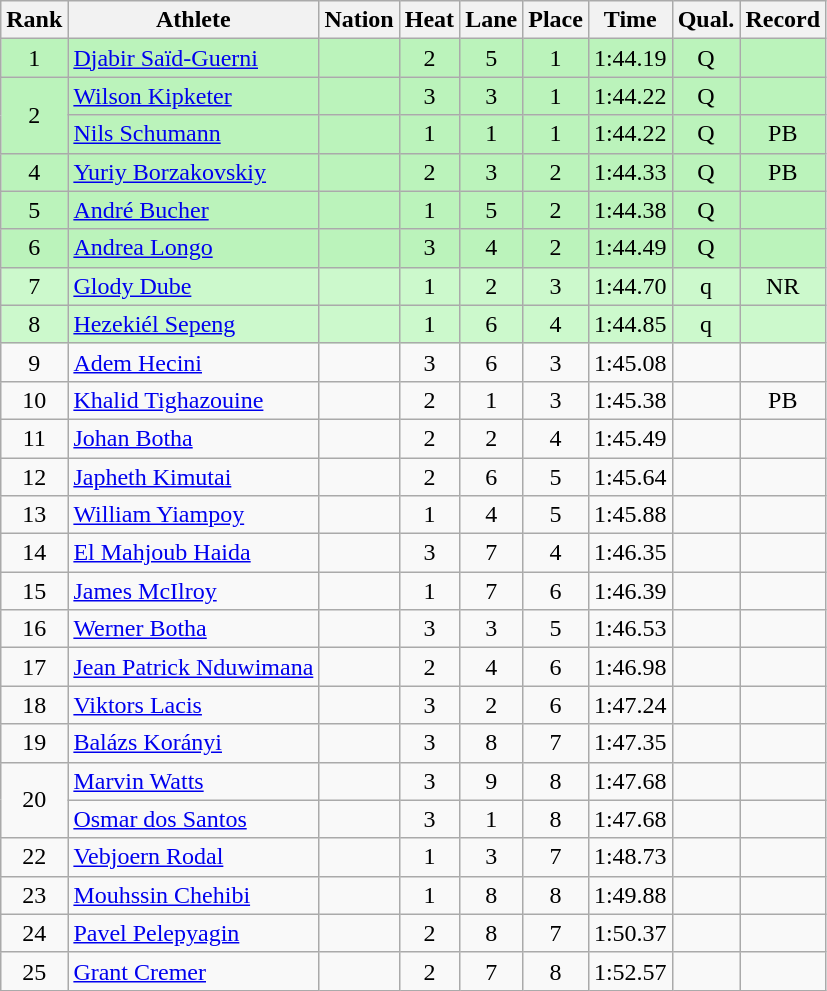<table class="wikitable sortable" style="text-align:center">
<tr>
<th>Rank</th>
<th>Athlete</th>
<th>Nation</th>
<th>Heat</th>
<th>Lane</th>
<th>Place</th>
<th>Time</th>
<th>Qual.</th>
<th>Record</th>
</tr>
<tr bgcolor = "bbf3bb">
<td>1</td>
<td align="left"><a href='#'>Djabir Saïd-Guerni</a></td>
<td align="left"></td>
<td>2</td>
<td>5</td>
<td>1</td>
<td>1:44.19</td>
<td>Q</td>
<td></td>
</tr>
<tr bgcolor = "bbf3bb">
<td rowspan=2 align="center">2</td>
<td align="left"><a href='#'>Wilson Kipketer</a></td>
<td align="left"></td>
<td>3</td>
<td>3</td>
<td>1</td>
<td>1:44.22</td>
<td>Q</td>
<td></td>
</tr>
<tr bgcolor = "bbf3bb">
<td align="left"><a href='#'>Nils Schumann</a></td>
<td align="left"></td>
<td>1</td>
<td>1</td>
<td>1</td>
<td>1:44.22</td>
<td>Q</td>
<td>PB</td>
</tr>
<tr bgcolor = "bbf3bb">
<td>4</td>
<td align="left"><a href='#'>Yuriy Borzakovskiy</a></td>
<td align="left"></td>
<td>2</td>
<td>3</td>
<td>2</td>
<td>1:44.33</td>
<td>Q</td>
<td>PB</td>
</tr>
<tr bgcolor = "bbf3bb">
<td>5</td>
<td align="left"><a href='#'>André Bucher</a></td>
<td align="left"></td>
<td>1</td>
<td>5</td>
<td>2</td>
<td>1:44.38</td>
<td>Q</td>
<td></td>
</tr>
<tr bgcolor = "bbf3bb">
<td>6</td>
<td align="left"><a href='#'>Andrea Longo</a></td>
<td align="left"></td>
<td>3</td>
<td>4</td>
<td>2</td>
<td>1:44.49</td>
<td>Q</td>
<td></td>
</tr>
<tr bgcolor = ccf9cc>
<td>7</td>
<td align="left"><a href='#'>Glody Dube</a></td>
<td align="left"></td>
<td>1</td>
<td>2</td>
<td>3</td>
<td>1:44.70</td>
<td>q</td>
<td>NR</td>
</tr>
<tr bgcolor = ccf9cc>
<td>8</td>
<td align="left"><a href='#'>Hezekiél Sepeng</a></td>
<td align="left"></td>
<td>1</td>
<td>6</td>
<td>4</td>
<td>1:44.85</td>
<td>q</td>
<td></td>
</tr>
<tr>
<td>9</td>
<td align="left"><a href='#'>Adem Hecini</a></td>
<td align="left"></td>
<td>3</td>
<td>6</td>
<td>3</td>
<td>1:45.08</td>
<td></td>
<td></td>
</tr>
<tr>
<td>10</td>
<td align="left"><a href='#'>Khalid Tighazouine</a></td>
<td align="left"></td>
<td>2</td>
<td>1</td>
<td>3</td>
<td>1:45.38</td>
<td></td>
<td>PB</td>
</tr>
<tr>
<td>11</td>
<td align="left"><a href='#'>Johan Botha</a></td>
<td align="left"></td>
<td>2</td>
<td>2</td>
<td>4</td>
<td>1:45.49</td>
<td></td>
<td></td>
</tr>
<tr>
<td>12</td>
<td align="left"><a href='#'>Japheth Kimutai</a></td>
<td align="left"></td>
<td>2</td>
<td>6</td>
<td>5</td>
<td>1:45.64</td>
<td></td>
<td></td>
</tr>
<tr>
<td>13</td>
<td align="left"><a href='#'>William Yiampoy</a></td>
<td align="left"></td>
<td>1</td>
<td>4</td>
<td>5</td>
<td>1:45.88</td>
<td></td>
<td></td>
</tr>
<tr>
<td>14</td>
<td align="left"><a href='#'>El Mahjoub Haida</a></td>
<td align="left"></td>
<td>3</td>
<td>7</td>
<td>4</td>
<td>1:46.35</td>
<td></td>
<td></td>
</tr>
<tr>
<td>15</td>
<td align="left"><a href='#'>James McIlroy</a></td>
<td align="left"></td>
<td>1</td>
<td>7</td>
<td>6</td>
<td>1:46.39</td>
<td></td>
<td></td>
</tr>
<tr>
<td>16</td>
<td align="left"><a href='#'>Werner Botha</a></td>
<td align="left"></td>
<td>3</td>
<td>3</td>
<td>5</td>
<td>1:46.53</td>
<td></td>
<td></td>
</tr>
<tr>
<td>17</td>
<td align="left"><a href='#'>Jean Patrick Nduwimana</a></td>
<td align="left"></td>
<td>2</td>
<td>4</td>
<td>6</td>
<td>1:46.98</td>
<td></td>
<td></td>
</tr>
<tr>
<td>18</td>
<td align="left"><a href='#'>Viktors Lacis</a></td>
<td align="left"></td>
<td>3</td>
<td>2</td>
<td>6</td>
<td>1:47.24</td>
<td></td>
<td></td>
</tr>
<tr>
<td>19</td>
<td align="left"><a href='#'>Balázs Korányi</a></td>
<td align="left"></td>
<td>3</td>
<td>8</td>
<td>7</td>
<td>1:47.35</td>
<td></td>
<td></td>
</tr>
<tr>
<td rowspan=2 align="center">20</td>
<td align="left"><a href='#'>Marvin Watts</a></td>
<td align="left"></td>
<td>3</td>
<td>9</td>
<td>8</td>
<td>1:47.68</td>
<td></td>
<td></td>
</tr>
<tr>
<td align="left"><a href='#'>Osmar dos Santos</a></td>
<td align="left"></td>
<td>3</td>
<td>1</td>
<td>8</td>
<td>1:47.68</td>
<td></td>
<td></td>
</tr>
<tr>
<td>22</td>
<td align="left"><a href='#'>Vebjoern Rodal</a></td>
<td align="left"></td>
<td>1</td>
<td>3</td>
<td>7</td>
<td>1:48.73</td>
<td></td>
<td></td>
</tr>
<tr>
<td>23</td>
<td align="left"><a href='#'>Mouhssin Chehibi</a></td>
<td align="left"></td>
<td>1</td>
<td>8</td>
<td>8</td>
<td>1:49.88</td>
<td></td>
<td></td>
</tr>
<tr>
<td>24</td>
<td align="left"><a href='#'>Pavel Pelepyagin</a></td>
<td align="left"></td>
<td>2</td>
<td>8</td>
<td>7</td>
<td>1:50.37</td>
<td></td>
<td></td>
</tr>
<tr>
<td>25</td>
<td align="left"><a href='#'>Grant Cremer</a></td>
<td align="left"></td>
<td>2</td>
<td>7</td>
<td>8</td>
<td>1:52.57</td>
<td></td>
<td></td>
</tr>
</table>
